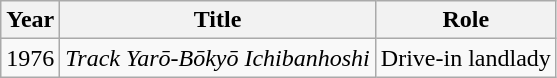<table class="wikitable">
<tr>
<th>Year</th>
<th>Title</th>
<th>Role</th>
</tr>
<tr>
<td>1976</td>
<td><em>Track Yarō-Bōkyō Ichibanhoshi</em></td>
<td>Drive-in landlady</td>
</tr>
</table>
